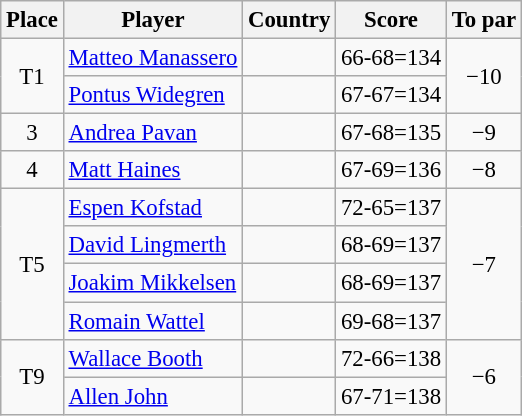<table class="wikitable" style="font-size:95%;">
<tr>
<th>Place</th>
<th>Player</th>
<th>Country</th>
<th>Score</th>
<th>To par</th>
</tr>
<tr>
<td rowspan="2" align="center">T1</td>
<td><a href='#'>Matteo Manassero</a></td>
<td></td>
<td align=center>66-68=134</td>
<td rowspan="2" align="center">−10</td>
</tr>
<tr>
<td><a href='#'>Pontus Widegren</a></td>
<td></td>
<td align=center>67-67=134</td>
</tr>
<tr>
<td align="center">3</td>
<td><a href='#'>Andrea Pavan</a></td>
<td></td>
<td align="center">67-68=135</td>
<td align="center">−9</td>
</tr>
<tr>
<td align="center">4</td>
<td><a href='#'>Matt Haines</a></td>
<td></td>
<td align="center">67-69=136</td>
<td align="center">−8</td>
</tr>
<tr>
<td rowspan="4" align="center">T5</td>
<td><a href='#'>Espen Kofstad</a></td>
<td></td>
<td align="center">72-65=137</td>
<td rowspan="4" align="center">−7</td>
</tr>
<tr>
<td><a href='#'>David Lingmerth</a></td>
<td></td>
<td align="center">68-69=137</td>
</tr>
<tr>
<td><a href='#'>Joakim Mikkelsen</a></td>
<td></td>
<td align="center">68-69=137</td>
</tr>
<tr>
<td><a href='#'>Romain Wattel</a></td>
<td></td>
<td>69-68=137</td>
</tr>
<tr>
<td rowspan="2" align="center">T9</td>
<td><a href='#'>Wallace Booth</a></td>
<td></td>
<td align=center>72-66=138</td>
<td rowspan="2" align="center">−6</td>
</tr>
<tr>
<td><a href='#'>Allen John</a></td>
<td></td>
<td align=center>67-71=138</td>
</tr>
</table>
